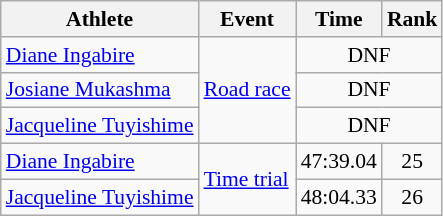<table class=wikitable style="font-size:90%;">
<tr>
<th>Athlete</th>
<th>Event</th>
<th>Time</th>
<th>Rank</th>
</tr>
<tr align=center>
<td align=left><a href='#'>Diane Ingabire</a></td>
<td align=left rowspan=3><a href='#'>Road race</a></td>
<td colspan=2>DNF</td>
</tr>
<tr align=center>
<td align=left><a href='#'>Josiane Mukashma</a></td>
<td colspan=2>DNF</td>
</tr>
<tr align=center>
<td align=left><a href='#'>Jacqueline Tuyishime</a></td>
<td colspan=2>DNF</td>
</tr>
<tr align=center>
<td align=left><a href='#'>Diane Ingabire</a></td>
<td align=left rowspan=2><a href='#'>Time trial</a></td>
<td>47:39.04</td>
<td>25</td>
</tr>
<tr align=center>
<td align=left><a href='#'>Jacqueline Tuyishime</a></td>
<td>48:04.33</td>
<td>26</td>
</tr>
</table>
